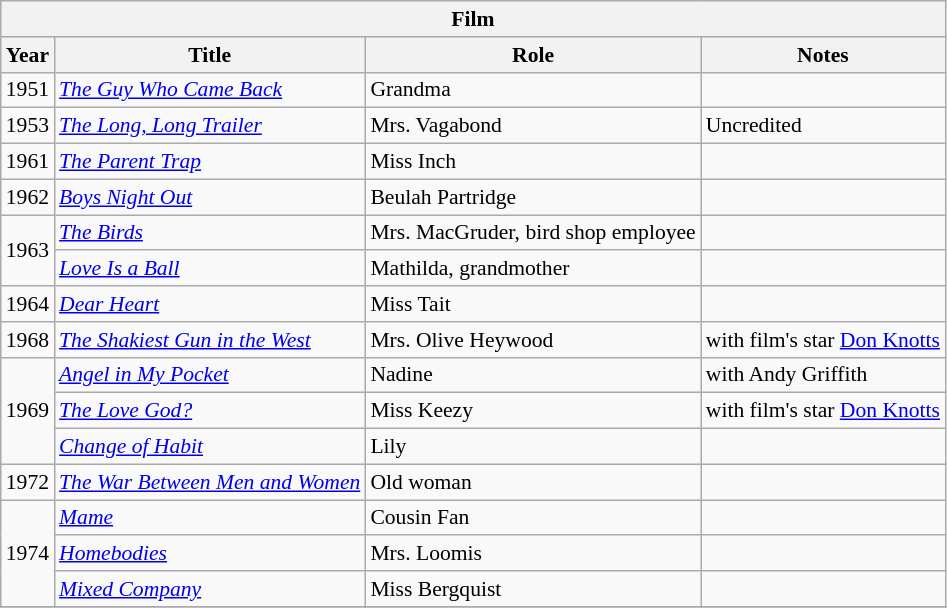<table class="wikitable sortable" style="font-size: 90%; background: #f9f9f9">
<tr>
<th colspan=4>Film</th>
</tr>
<tr>
<th>Year</th>
<th>Title</th>
<th>Role</th>
<th>Notes</th>
</tr>
<tr>
<td>1951</td>
<td><em><a href='#'>The Guy Who Came Back</a></em></td>
<td>Grandma</td>
<td></td>
</tr>
<tr>
<td>1953</td>
<td><em><a href='#'>The Long, Long Trailer</a></em></td>
<td>Mrs. Vagabond</td>
<td>Uncredited</td>
</tr>
<tr>
<td>1961</td>
<td><em><a href='#'>The Parent Trap</a></em></td>
<td>Miss Inch</td>
<td></td>
</tr>
<tr>
<td>1962</td>
<td><em><a href='#'>Boys Night Out</a></em></td>
<td>Beulah Partridge</td>
<td></td>
</tr>
<tr>
<td rowspan=2>1963</td>
<td><em><a href='#'>The Birds</a></em></td>
<td>Mrs. MacGruder, bird shop employee</td>
<td></td>
</tr>
<tr>
<td><em><a href='#'>Love Is a Ball</a></em></td>
<td>Mathilda, grandmother</td>
<td></td>
</tr>
<tr>
<td>1964</td>
<td><em><a href='#'>Dear Heart</a></em></td>
<td>Miss Tait</td>
<td></td>
</tr>
<tr>
<td>1968</td>
<td><em><a href='#'>The Shakiest Gun in the West</a></em></td>
<td>Mrs. Olive Heywood</td>
<td>with film's star <a href='#'>Don Knotts</a></td>
</tr>
<tr>
<td rowspan=3>1969</td>
<td><em><a href='#'>Angel in My Pocket</a></em></td>
<td>Nadine</td>
<td>with Andy Griffith</td>
</tr>
<tr>
<td><em><a href='#'>The Love God?</a></em></td>
<td>Miss Keezy</td>
<td>with film's star <a href='#'>Don Knotts</a></td>
</tr>
<tr>
<td><em><a href='#'>Change of Habit</a></em></td>
<td>Lily</td>
<td></td>
</tr>
<tr>
<td>1972</td>
<td><em><a href='#'>The War Between Men and Women</a></em></td>
<td>Old woman</td>
<td></td>
</tr>
<tr>
<td rowspan=3>1974</td>
<td><em><a href='#'>Mame</a></em></td>
<td>Cousin Fan</td>
<td></td>
</tr>
<tr>
<td><em><a href='#'>Homebodies</a></em></td>
<td>Mrs. Loomis</td>
<td></td>
</tr>
<tr>
<td><em><a href='#'>Mixed Company</a></em></td>
<td>Miss Bergquist</td>
<td></td>
</tr>
<tr>
</tr>
</table>
